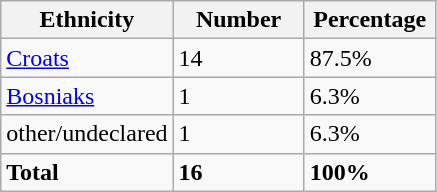<table class="wikitable">
<tr>
<th width="100px">Ethnicity</th>
<th width="80px">Number</th>
<th width="80px">Percentage</th>
</tr>
<tr>
<td><a href='#'>Croats</a></td>
<td>14</td>
<td>87.5%</td>
</tr>
<tr>
<td><a href='#'>Bosniaks</a></td>
<td>1</td>
<td>6.3%</td>
</tr>
<tr>
<td>other/undeclared</td>
<td>1</td>
<td>6.3%</td>
</tr>
<tr>
<td><strong>Total</strong></td>
<td><strong>16</strong></td>
<td><strong>100%</strong></td>
</tr>
</table>
